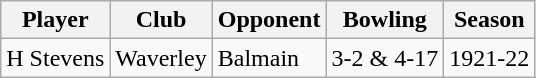<table class="wikitable">
<tr>
<th>Player</th>
<th>Club</th>
<th>Opponent</th>
<th>Bowling</th>
<th>Season</th>
</tr>
<tr>
<td>H Stevens</td>
<td>Waverley</td>
<td>Balmain</td>
<td>3-2 & 4-17</td>
<td>1921-22</td>
</tr>
</table>
